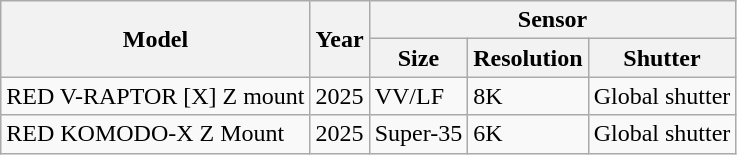<table class="wikitable">
<tr>
<th rowspan="2">Model</th>
<th rowspan="2">Year</th>
<th colspan="3">Sensor</th>
</tr>
<tr>
<th>Size</th>
<th>Resolution</th>
<th>Shutter</th>
</tr>
<tr>
<td>RED V-RAPTOR [X] Z mount</td>
<td>2025</td>
<td>VV/LF</td>
<td>8K</td>
<td>Global shutter</td>
</tr>
<tr>
<td>RED KOMODO-X Z Mount</td>
<td>2025</td>
<td>Super-35</td>
<td>6K</td>
<td>Global shutter</td>
</tr>
</table>
